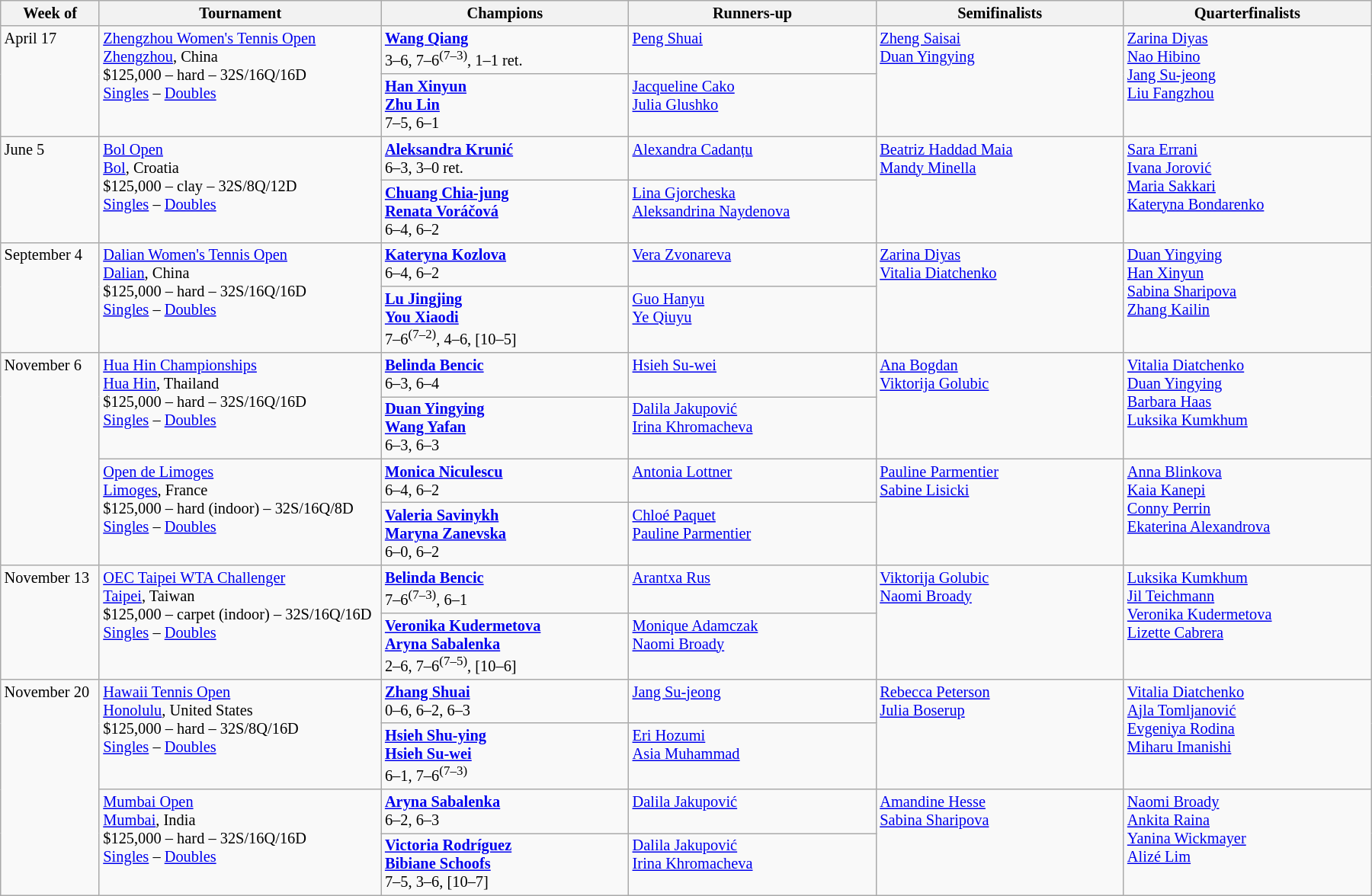<table class="wikitable" style="font-size:85%;">
<tr>
<th width="80">Week of</th>
<th width="240">Tournament</th>
<th width="210">Champions</th>
<th width="210">Runners-up</th>
<th width="210">Semifinalists</th>
<th width="210">Quarterfinalists</th>
</tr>
<tr valign=top>
<td rowspan=2>April 17</td>
<td rowspan=2><a href='#'>Zhengzhou Women's Tennis Open</a> <br> <a href='#'>Zhengzhou</a>, China <br> $125,000 – hard – 32S/16Q/16D <br> <a href='#'>Singles</a> – <a href='#'>Doubles</a></td>
<td> <strong><a href='#'>Wang Qiang</a></strong><br>3–6, 7–6<sup>(7–3)</sup>, 1–1 ret.</td>
<td> <a href='#'>Peng Shuai</a></td>
<td rowspan=2> <a href='#'>Zheng Saisai</a> <br> <a href='#'>Duan Yingying</a></td>
<td rowspan=2> <a href='#'>Zarina Diyas</a><br> <a href='#'>Nao Hibino</a> <br> <a href='#'>Jang Su-jeong</a><br> <a href='#'>Liu Fangzhou</a></td>
</tr>
<tr valign=top>
<td> <strong><a href='#'>Han Xinyun</a></strong><br> <strong><a href='#'>Zhu Lin</a></strong><br>7–5, 6–1</td>
<td> <a href='#'>Jacqueline Cako</a><br> <a href='#'>Julia Glushko</a></td>
</tr>
<tr valign="top">
<td rowspan=2>June 5</td>
<td rowspan=2><a href='#'>Bol Open</a> <br> <a href='#'>Bol</a>, Croatia <br> $125,000 – clay – 32S/8Q/12D <br> <a href='#'>Singles</a> – <a href='#'>Doubles</a></td>
<td> <strong><a href='#'>Aleksandra Krunić</a></strong> <br> 6–3, 3–0 ret.</td>
<td> <a href='#'>Alexandra Cadanțu</a></td>
<td rowspan=2> <a href='#'>Beatriz Haddad Maia</a><br>  <a href='#'>Mandy Minella</a></td>
<td rowspan=2> <a href='#'>Sara Errani</a> <br>  <a href='#'>Ivana Jorović</a> <br>  <a href='#'>Maria Sakkari</a> <br>  <a href='#'>Kateryna Bondarenko</a></td>
</tr>
<tr valign=top>
<td> <strong><a href='#'>Chuang Chia-jung</a></strong> <br>  <strong><a href='#'>Renata Voráčová</a></strong> <br> 6–4, 6–2</td>
<td> <a href='#'>Lina Gjorcheska</a> <br> <a href='#'>Aleksandrina Naydenova</a></td>
</tr>
<tr valign=top>
<td rowspan=2>September 4</td>
<td rowspan=2><a href='#'>Dalian Women's Tennis Open</a> <br> <a href='#'>Dalian</a>, China <br> $125,000 – hard – 32S/16Q/16D  <br> <a href='#'>Singles</a> – <a href='#'>Doubles</a></td>
<td> <strong><a href='#'>Kateryna Kozlova</a></strong> <br> 6–4, 6–2</td>
<td> <a href='#'>Vera Zvonareva</a></td>
<td rowspan=2> <a href='#'>Zarina Diyas</a><br> <a href='#'>Vitalia Diatchenko</a></td>
<td rowspan=2> <a href='#'>Duan Yingying</a> <br> <a href='#'>Han Xinyun</a> <br>  <a href='#'>Sabina Sharipova</a> <br>  <a href='#'>Zhang Kailin</a></td>
</tr>
<tr valign=top>
<td> <strong><a href='#'>Lu Jingjing</a></strong> <br>  <strong><a href='#'>You Xiaodi</a></strong> <br> 7–6<sup>(7–2)</sup>, 4–6, [10–5]</td>
<td> <a href='#'>Guo Hanyu</a> <br>  <a href='#'>Ye Qiuyu</a></td>
</tr>
<tr valign=top>
<td rowspan=4>November 6</td>
<td rowspan=2><a href='#'>Hua Hin Championships</a> <br> <a href='#'>Hua Hin</a>, Thailand <br> $125,000 – hard – 32S/16Q/16D <br> <a href='#'>Singles</a> – <a href='#'>Doubles</a></td>
<td> <strong><a href='#'>Belinda Bencic</a></strong><br>6–3, 6–4</td>
<td> <a href='#'>Hsieh Su-wei</a></td>
<td rowspan=2> <a href='#'>Ana Bogdan</a> <br>  <a href='#'>Viktorija Golubic</a></td>
<td rowspan=2> <a href='#'>Vitalia Diatchenko</a><br> <a href='#'>Duan Yingying</a><br> <a href='#'>Barbara Haas</a><br>  <a href='#'>Luksika Kumkhum</a></td>
</tr>
<tr valign=top>
<td> <strong><a href='#'>Duan Yingying</a></strong><br> <strong><a href='#'>Wang Yafan</a></strong><br>6–3, 6–3</td>
<td> <a href='#'>Dalila Jakupović</a><br> <a href='#'>Irina Khromacheva</a></td>
</tr>
<tr valign=top>
<td rowspan=2><a href='#'>Open de Limoges</a> <br> <a href='#'>Limoges</a>, France <br> $125,000 – hard (indoor) – 32S/16Q/8D <br> <a href='#'>Singles</a> – <a href='#'>Doubles</a></td>
<td><strong> <a href='#'>Monica Niculescu</a></strong><br>6–4, 6–2</td>
<td> <a href='#'>Antonia Lottner</a></td>
<td rowspan=2> <a href='#'>Pauline Parmentier</a> <br>  <a href='#'>Sabine Lisicki</a></td>
<td rowspan=2> <a href='#'>Anna Blinkova</a><br> <a href='#'>Kaia Kanepi</a> <br> <a href='#'>Conny Perrin</a><br>  <a href='#'>Ekaterina Alexandrova</a></td>
</tr>
<tr valign=top>
<td> <strong><a href='#'>Valeria Savinykh</a></strong> <br>  <strong><a href='#'>Maryna Zanevska</a></strong><br>6–0, 6–2</td>
<td> <a href='#'>Chloé Paquet</a> <br>  <a href='#'>Pauline Parmentier</a></td>
</tr>
<tr valign=top>
<td rowspan=2>November 13</td>
<td rowspan=2><a href='#'>OEC Taipei WTA Challenger</a> <br> <a href='#'>Taipei</a>, Taiwan <br> $125,000 – carpet (indoor) – 32S/16Q/16D <br> <a href='#'>Singles</a> – <a href='#'>Doubles</a></td>
<td><strong> <a href='#'>Belinda Bencic</a></strong><br>7–6<sup>(7–3)</sup>, 6–1</td>
<td> <a href='#'>Arantxa Rus</a></td>
<td rowspan=2> <a href='#'>Viktorija Golubic</a> <br>  <a href='#'>Naomi Broady</a></td>
<td rowspan=2> <a href='#'>Luksika Kumkhum</a> <br> <a href='#'>Jil Teichmann</a> <br> <a href='#'>Veronika Kudermetova</a><br>  <a href='#'>Lizette Cabrera</a></td>
</tr>
<tr valign=top>
<td> <strong><a href='#'>Veronika Kudermetova</a></strong> <br>  <strong><a href='#'>Aryna Sabalenka</a></strong><br>2–6, 7–6<sup>(7–5)</sup>, [10–6]</td>
<td> <a href='#'>Monique Adamczak</a> <br>  <a href='#'>Naomi Broady</a></td>
</tr>
<tr valign=top>
<td rowspan=4>November 20</td>
<td rowspan=2><a href='#'>Hawaii Tennis Open</a> <br> <a href='#'>Honolulu</a>, United States <br> $125,000 – hard – 32S/8Q/16D <br> <a href='#'>Singles</a> – <a href='#'>Doubles</a></td>
<td> <strong><a href='#'>Zhang Shuai</a></strong> <br> 0–6, 6–2, 6–3</td>
<td> <a href='#'>Jang Su-jeong</a></td>
<td rowspan=2> <a href='#'>Rebecca Peterson</a> <br>  <a href='#'>Julia Boserup</a></td>
<td rowspan=2> <a href='#'>Vitalia Diatchenko</a> <br> <a href='#'>Ajla Tomljanović</a> <br> <a href='#'>Evgeniya Rodina</a> <br>  <a href='#'>Miharu Imanishi</a></td>
</tr>
<tr valign=top>
<td> <strong><a href='#'>Hsieh Shu-ying</a></strong> <br>  <strong><a href='#'>Hsieh Su-wei</a></strong> <br> 6–1, 7–6<sup>(7–3)</sup></td>
<td> <a href='#'>Eri Hozumi</a> <br>  <a href='#'>Asia Muhammad</a></td>
</tr>
<tr valign=top>
<td rowspan=2><a href='#'>Mumbai Open</a> <br> <a href='#'>Mumbai</a>, India <br> $125,000 – hard – 32S/16Q/16D <br> <a href='#'>Singles</a> – <a href='#'>Doubles</a></td>
<td> <strong><a href='#'>Aryna Sabalenka</a></strong> <br> 6–2, 6–3</td>
<td> <a href='#'>Dalila Jakupović</a></td>
<td rowspan=2> <a href='#'>Amandine Hesse</a> <br>  <a href='#'>Sabina Sharipova</a></td>
<td rowspan=2> <a href='#'>Naomi Broady</a><br> <a href='#'>Ankita Raina</a> <br> <a href='#'>Yanina Wickmayer</a><br> <a href='#'>Alizé Lim</a></td>
</tr>
<tr valign=top>
<td> <strong><a href='#'>Victoria Rodríguez</a></strong> <br>  <strong><a href='#'>Bibiane Schoofs</a></strong> <br> 7–5, 3–6, [10–7]</td>
<td> <a href='#'>Dalila Jakupović</a> <br>  <a href='#'>Irina Khromacheva</a></td>
</tr>
</table>
